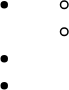<table class="toccolours">
<tr>
<td><br><ul><li><ul><li></li><li></li></ul></li><li></li><li></li></ul></td>
</tr>
</table>
